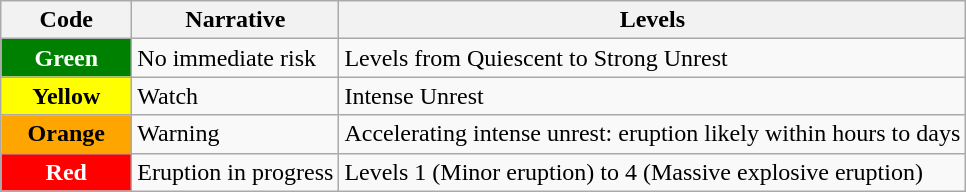<table class="wikitable">
<tr>
<th width=80>Code</th>
<th>Narrative</th>
<th>Levels</th>
</tr>
<tr>
<th style="background: green; color: white; ">Green</th>
<td>No immediate risk</td>
<td>Levels from Quiescent to Strong Unrest</td>
</tr>
<tr>
<th style="background: yellow; color: black; ">Yellow</th>
<td>Watch</td>
<td>Intense Unrest</td>
</tr>
<tr>
<th style="background: orange; color: black;">Orange</th>
<td>Warning</td>
<td>Accelerating intense unrest: eruption likely within hours to days</td>
</tr>
<tr>
<th style="background: red; color: white; ">Red</th>
<td>Eruption in progress</td>
<td>Levels 1 (Minor eruption) to 4 (Massive explosive eruption)</td>
</tr>
</table>
